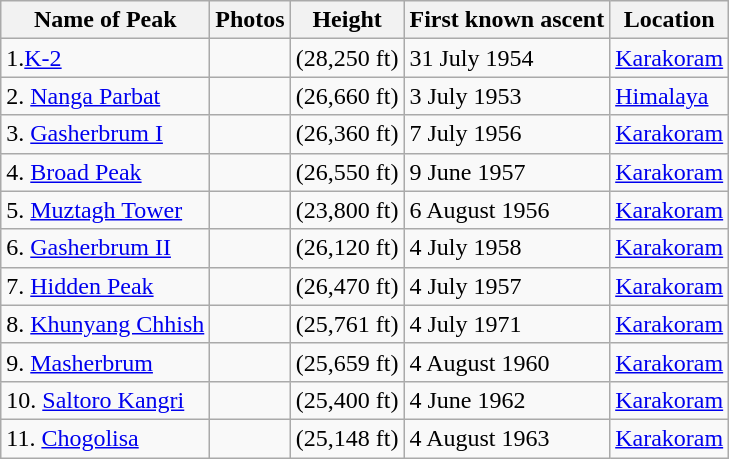<table class="wikitable sortable">
<tr>
<th>Name of Peak</th>
<th>Photos</th>
<th>Height</th>
<th>First known ascent</th>
<th>Location</th>
</tr>
<tr>
<td>1.<a href='#'>K-2</a></td>
<td></td>
<td>(28,250 ft)</td>
<td>31 July 1954</td>
<td><a href='#'>Karakoram</a></td>
</tr>
<tr>
<td>2. <a href='#'>Nanga Parbat</a></td>
<td></td>
<td>(26,660 ft)</td>
<td>3 July 1953</td>
<td><a href='#'>Himalaya</a></td>
</tr>
<tr>
<td>3. <a href='#'>Gasherbrum I</a></td>
<td></td>
<td>(26,360 ft)</td>
<td>7 July 1956</td>
<td><a href='#'>Karakoram</a></td>
</tr>
<tr>
<td>4. <a href='#'>Broad Peak</a></td>
<td></td>
<td>(26,550 ft)</td>
<td>9 June 1957</td>
<td><a href='#'>Karakoram</a></td>
</tr>
<tr>
<td>5. <a href='#'>Muztagh Tower</a></td>
<td></td>
<td>(23,800 ft)</td>
<td>6 August 1956</td>
<td><a href='#'>Karakoram</a></td>
</tr>
<tr>
<td>6. <a href='#'>Gasherbrum II</a></td>
<td></td>
<td>(26,120 ft)</td>
<td>4 July 1958</td>
<td><a href='#'>Karakoram</a></td>
</tr>
<tr>
<td>7. <a href='#'>Hidden Peak</a></td>
<td></td>
<td>(26,470 ft)</td>
<td>4 July 1957</td>
<td><a href='#'>Karakoram</a></td>
</tr>
<tr>
<td>8. <a href='#'>Khunyang Chhish</a></td>
<td></td>
<td>(25,761 ft)</td>
<td>4 July 1971</td>
<td><a href='#'>Karakoram</a></td>
</tr>
<tr>
<td>9. <a href='#'>Masherbrum</a></td>
<td></td>
<td>(25,659 ft)</td>
<td>4 August 1960</td>
<td><a href='#'>Karakoram</a></td>
</tr>
<tr>
<td>10. <a href='#'>Saltoro Kangri</a></td>
<td></td>
<td>(25,400 ft)</td>
<td>4 June 1962</td>
<td><a href='#'>Karakoram</a></td>
</tr>
<tr>
<td>11. <a href='#'>Chogolisa</a></td>
<td></td>
<td>(25,148 ft)</td>
<td>4 August 1963</td>
<td><a href='#'>Karakoram</a></td>
</tr>
</table>
